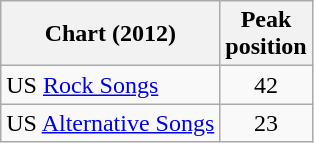<table class="wikitable sortable">
<tr>
<th scope="col">Chart (2012)</th>
<th scope="col">Peak<br>position</th>
</tr>
<tr>
<td>US <a href='#'>Rock Songs</a></td>
<td style="text-align:center;">42</td>
</tr>
<tr>
<td>US <a href='#'>Alternative Songs</a></td>
<td style="text-align:center;">23</td>
</tr>
</table>
